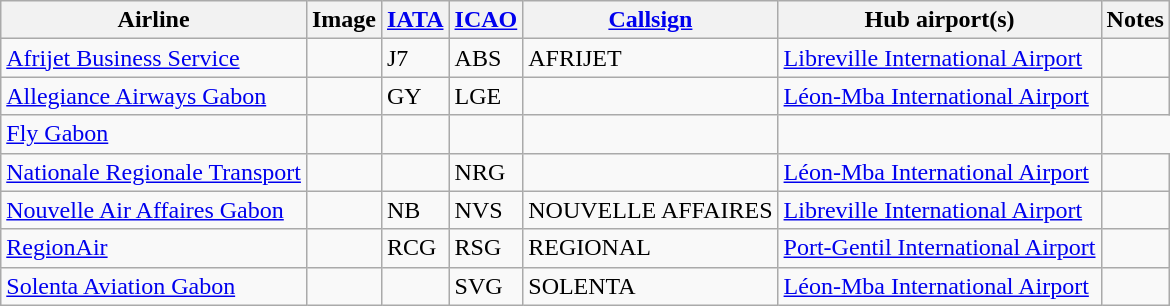<table class="wikitable sortable" style="border: 0; cellpadding: 2; cellspacing: 3;">
<tr valign="middle">
<th>Airline</th>
<th>Image</th>
<th><a href='#'>IATA</a></th>
<th><a href='#'>ICAO</a></th>
<th><a href='#'>Callsign</a></th>
<th>Hub airport(s)</th>
<th class="unsortable">Notes</th>
</tr>
<tr>
<td><a href='#'>Afrijet Business Service</a></td>
<td></td>
<td>J7</td>
<td>ABS</td>
<td>AFRIJET</td>
<td><a href='#'>Libreville International Airport</a></td>
<td></td>
</tr>
<tr>
<td><a href='#'>Allegiance Airways Gabon</a></td>
<td></td>
<td>GY</td>
<td>LGE</td>
<td></td>
<td><a href='#'>Léon-Mba International Airport</a></td>
<td></td>
</tr>
<tr>
<td><a href='#'>Fly Gabon</a></td>
<td></td>
<td></td>
<td></td>
<td></td>
<td></td>
</tr>
<tr>
<td><a href='#'>Nationale Regionale Transport</a></td>
<td></td>
<td></td>
<td>NRG</td>
<td></td>
<td><a href='#'>Léon-Mba International Airport</a></td>
<td></td>
</tr>
<tr>
<td><a href='#'>Nouvelle Air Affaires Gabon</a></td>
<td></td>
<td>NB</td>
<td>NVS</td>
<td>NOUVELLE AFFAIRES</td>
<td><a href='#'>Libreville International Airport</a></td>
<td></td>
</tr>
<tr>
<td><a href='#'>RegionAir</a></td>
<td></td>
<td>RCG</td>
<td>RSG</td>
<td>REGIONAL</td>
<td><a href='#'>Port-Gentil International Airport</a></td>
<td></td>
</tr>
<tr>
<td><a href='#'>Solenta Aviation Gabon</a></td>
<td></td>
<td></td>
<td>SVG</td>
<td>SOLENTA</td>
<td><a href='#'>Léon-Mba International Airport</a></td>
<td></td>
</tr>
</table>
